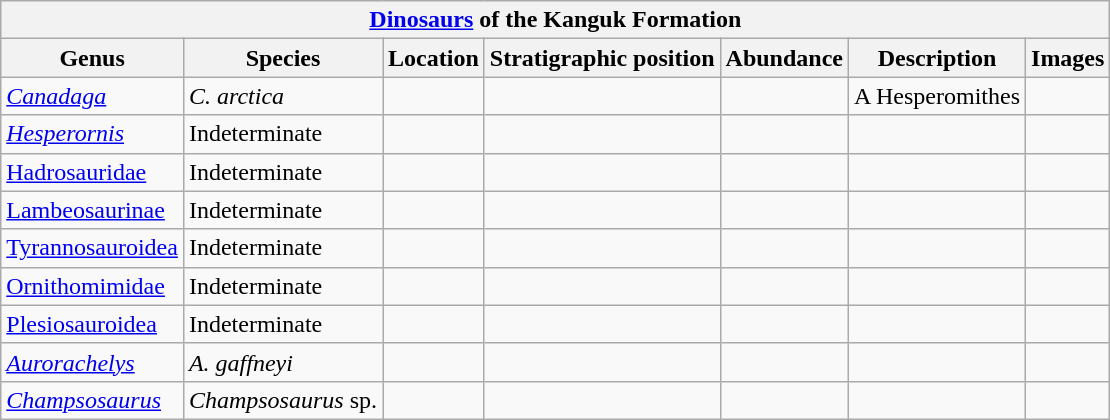<table class="wikitable" align="center">
<tr>
<th colspan="7" align="center"><strong><a href='#'>Dinosaurs</a> of the Kanguk Formation</strong></th>
</tr>
<tr>
<th>Genus</th>
<th>Species</th>
<th>Location</th>
<th>Stratigraphic position</th>
<th>Abundance</th>
<th>Description</th>
<th>Images</th>
</tr>
<tr>
<td><em><a href='#'>Canadaga</a></em></td>
<td><em>C. arctica</em></td>
<td></td>
<td></td>
<td></td>
<td>A Hesperomithes</td>
<td></td>
</tr>
<tr>
<td><em><a href='#'>Hesperornis</a></em></td>
<td>Indeterminate</td>
<td></td>
<td></td>
<td></td>
<td></td>
<td></td>
</tr>
<tr>
<td><a href='#'>Hadrosauridae</a></td>
<td>Indeterminate</td>
<td></td>
<td></td>
<td></td>
<td></td>
<td></td>
</tr>
<tr>
<td><a href='#'>Lambeosaurinae</a></td>
<td>Indeterminate</td>
<td></td>
<td></td>
<td></td>
<td></td>
<td></td>
</tr>
<tr>
<td><a href='#'>Tyrannosauroidea</a></td>
<td>Indeterminate</td>
<td></td>
<td></td>
<td></td>
<td></td>
<td></td>
</tr>
<tr>
<td><a href='#'>Ornithomimidae</a></td>
<td>Indeterminate</td>
<td></td>
<td></td>
<td></td>
<td></td>
<td></td>
</tr>
<tr>
<td><a href='#'>Plesiosauroidea</a></td>
<td>Indeterminate</td>
<td></td>
<td></td>
<td></td>
<td></td>
<td></td>
</tr>
<tr>
<td><em><a href='#'>Aurorachelys</a></em></td>
<td><em>A. gaffneyi</em></td>
<td></td>
<td></td>
<td></td>
<td></td>
<td></td>
</tr>
<tr>
<td><em><a href='#'>Champsosaurus</a></em></td>
<td><em>Champsosaurus</em> sp.</td>
<td></td>
<td></td>
<td></td>
<td></td>
<td></td>
</tr>
</table>
